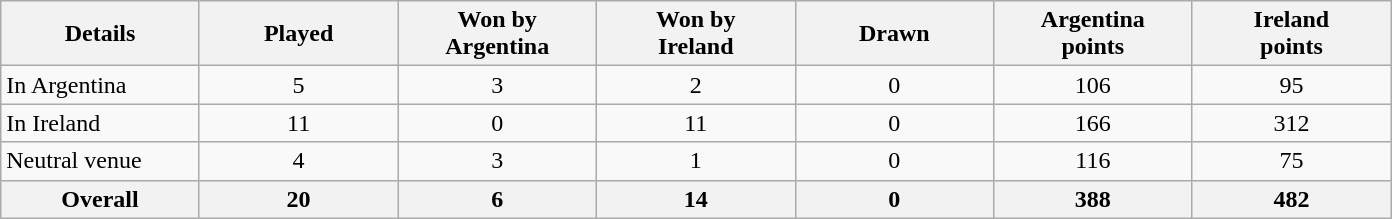<table class="wikitable sortable" style="text-align: center;">
<tr>
<th width="125">Details</th>
<th width="125">Played</th>
<th width="125">Won by<br>Argentina</th>
<th width="125">Won by<br>Ireland</th>
<th width="125">Drawn</th>
<th width="125">Argentina <br> points</th>
<th width="125">Ireland <br> points</th>
</tr>
<tr>
<td align=left>In Argentina</td>
<td>5</td>
<td>3</td>
<td>2</td>
<td>0</td>
<td>106</td>
<td>95</td>
</tr>
<tr>
<td align=left>In Ireland</td>
<td>11</td>
<td>0</td>
<td>11</td>
<td>0</td>
<td>166</td>
<td>312</td>
</tr>
<tr>
<td align=left>Neutral venue</td>
<td>4</td>
<td>3</td>
<td>1</td>
<td>0</td>
<td>116</td>
<td>75</td>
</tr>
<tr>
<th>Overall</th>
<th>20</th>
<th>6</th>
<th>14</th>
<th>0</th>
<th>388</th>
<th>482</th>
</tr>
</table>
